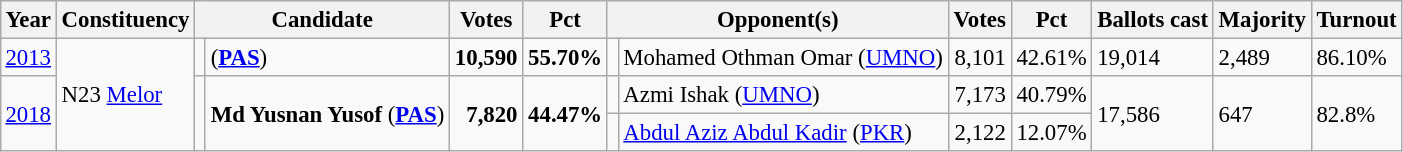<table class="wikitable" style="margin:0.5em ; font-size:95%">
<tr>
<th>Year</th>
<th>Constituency</th>
<th colspan=2>Candidate</th>
<th>Votes</th>
<th>Pct</th>
<th colspan=2>Opponent(s)</th>
<th>Votes</th>
<th>Pct</th>
<th>Ballots cast</th>
<th>Majority</th>
<th>Turnout</th>
</tr>
<tr>
<td><a href='#'>2013</a></td>
<td rowspan=3>N23 <a href='#'>Melor</a></td>
<td></td>
<td> (<a href='#'><strong>PAS</strong></a>)</td>
<td align="right"><strong>10,590</strong></td>
<td><strong>55.70%</strong></td>
<td></td>
<td>Mohamed Othman Omar (<a href='#'>UMNO</a>)</td>
<td align="right">8,101</td>
<td>42.61%</td>
<td>19,014</td>
<td>2,489</td>
<td>86.10%</td>
</tr>
<tr>
<td rowspan=2><a href='#'>2018</a></td>
<td rowspan=2 ></td>
<td rowspan=2><strong>Md Yusnan Yusof</strong> (<a href='#'><strong>PAS</strong></a>)</td>
<td rowspan=2 align="right"><strong>7,820</strong></td>
<td rowspan=2><strong>44.47%</strong></td>
<td></td>
<td>Azmi Ishak (<a href='#'>UMNO</a>)</td>
<td align="right">7,173</td>
<td>40.79%</td>
<td rowspan=2>17,586</td>
<td rowspan=2>647</td>
<td rowspan=2>82.8%</td>
</tr>
<tr>
<td></td>
<td><a href='#'>Abdul Aziz Abdul Kadir</a> (<a href='#'>PKR</a>)</td>
<td align="right">2,122</td>
<td>12.07%</td>
</tr>
</table>
